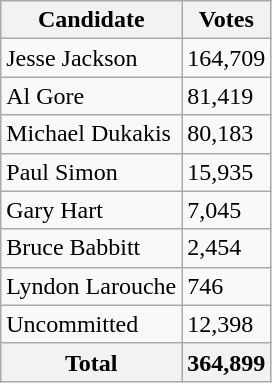<table class="wikitable sortable">
<tr>
<th>Candidate</th>
<th>Votes</th>
</tr>
<tr>
<td>Jesse Jackson</td>
<td>164,709</td>
</tr>
<tr>
<td>Al Gore</td>
<td>81,419</td>
</tr>
<tr>
<td>Michael Dukakis</td>
<td>80,183</td>
</tr>
<tr>
<td>Paul Simon</td>
<td>15,935</td>
</tr>
<tr>
<td>Gary Hart</td>
<td>7,045</td>
</tr>
<tr>
<td>Bruce Babbitt</td>
<td>2,454</td>
</tr>
<tr>
<td>Lyndon Larouche</td>
<td>746</td>
</tr>
<tr>
<td>Uncommitted</td>
<td>12,398</td>
</tr>
<tr>
<th><strong>Total</strong></th>
<th>364,899</th>
</tr>
</table>
